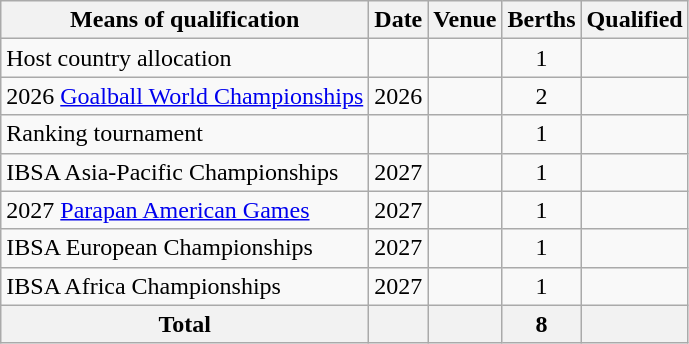<table class="wikitable">
<tr>
<th>Means of qualification</th>
<th>Date</th>
<th>Venue</th>
<th>Berths</th>
<th>Qualified</th>
</tr>
<tr>
<td>Host country allocation</td>
<td></td>
<td></td>
<td align="center">1</td>
<td></td>
</tr>
<tr>
<td>2026 <a href='#'>Goalball World Championships</a></td>
<td>2026</td>
<td></td>
<td align="center">2</td>
<td></td>
</tr>
<tr>
<td>Ranking tournament</td>
<td></td>
<td></td>
<td align="center">1</td>
<td></td>
</tr>
<tr>
<td>IBSA Asia-Pacific Championships</td>
<td>2027</td>
<td></td>
<td align="center">1</td>
<td></td>
</tr>
<tr>
<td>2027 <a href='#'>Parapan American Games</a></td>
<td>2027</td>
<td></td>
<td align="center">1</td>
<td></td>
</tr>
<tr>
<td>IBSA European Championships</td>
<td>2027</td>
<td></td>
<td align="center">1</td>
<td></td>
</tr>
<tr>
<td>IBSA Africa Championships</td>
<td>2027</td>
<td></td>
<td align="center">1</td>
<td></td>
</tr>
<tr>
<th>Total</th>
<th></th>
<th></th>
<th align="center">8</th>
<th></th>
</tr>
</table>
